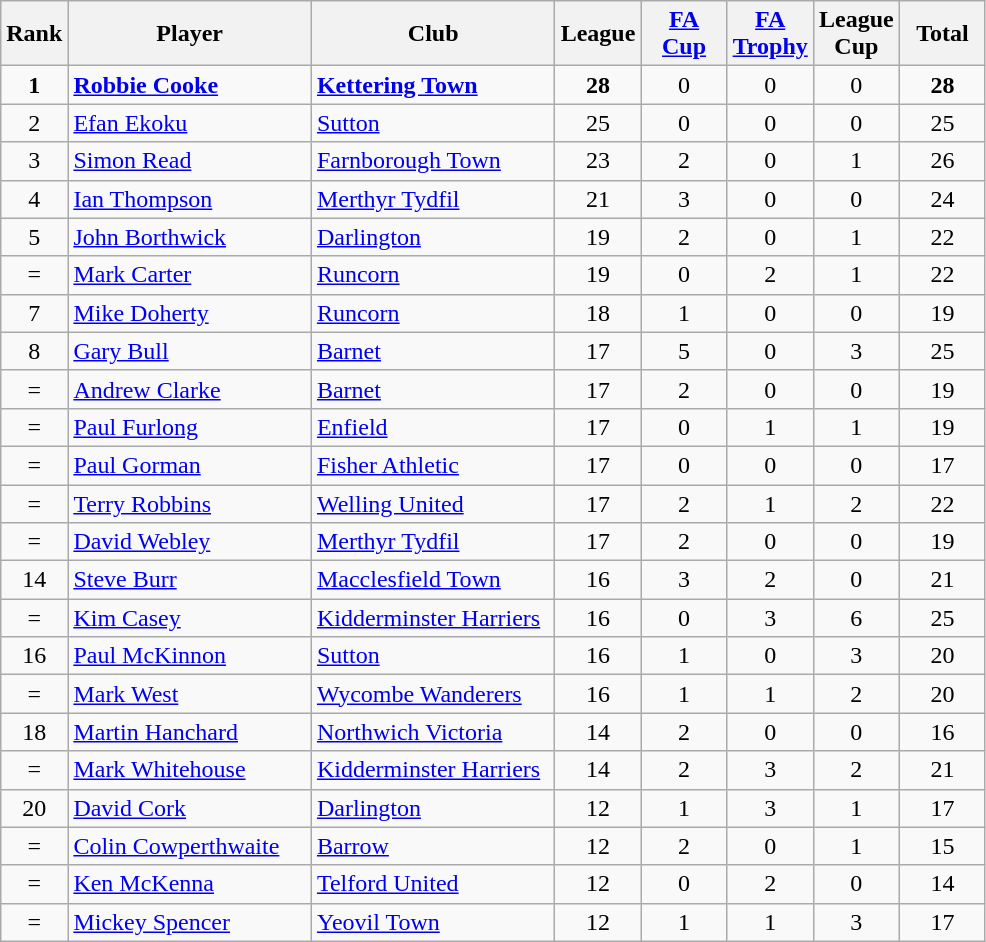<table class="wikitable" style="text-align: center;">
<tr>
<th width=20>Rank</th>
<th width=155>Player</th>
<th width=155>Club</th>
<th width=50>League</th>
<th width=50><a href='#'>FA Cup</a></th>
<th width=50><a href='#'>FA Trophy</a></th>
<th width=50>League Cup</th>
<th width=50>Total</th>
</tr>
<tr>
<td><strong>1</strong></td>
<td align=left><strong> <a href='#'>Robbie Cooke</a> </strong></td>
<td align=left><strong> <a href='#'>Kettering Town</a> </strong></td>
<td><strong>28</strong></td>
<td>0</td>
<td>0</td>
<td>0</td>
<td><strong>28</strong></td>
</tr>
<tr>
<td>2</td>
<td align=left><a href='#'>Efan Ekoku</a></td>
<td align=left><a href='#'>Sutton</a></td>
<td>25</td>
<td>0</td>
<td>0</td>
<td>0</td>
<td>25</td>
</tr>
<tr>
<td>3</td>
<td align=left><a href='#'>Simon Read</a></td>
<td align=left><a href='#'>Farnborough Town</a></td>
<td>23</td>
<td>2</td>
<td>0</td>
<td>1</td>
<td>26</td>
</tr>
<tr>
<td>4</td>
<td align=left><a href='#'>Ian Thompson</a></td>
<td align=left><a href='#'>Merthyr Tydfil</a></td>
<td>21</td>
<td>3</td>
<td>0</td>
<td>0</td>
<td>24</td>
</tr>
<tr>
<td>5</td>
<td align=left><a href='#'>John Borthwick</a></td>
<td align=left><a href='#'>Darlington</a></td>
<td>19</td>
<td>2</td>
<td>0</td>
<td>1</td>
<td>22</td>
</tr>
<tr>
<td>=</td>
<td align=left><a href='#'>Mark Carter</a></td>
<td align=left><a href='#'>Runcorn</a></td>
<td>19</td>
<td>0</td>
<td>2</td>
<td>1</td>
<td>22</td>
</tr>
<tr>
<td>7</td>
<td align=left><a href='#'>Mike Doherty</a></td>
<td align=left><a href='#'>Runcorn</a></td>
<td>18</td>
<td>1</td>
<td>0</td>
<td>0</td>
<td>19</td>
</tr>
<tr>
<td>8</td>
<td align=left><a href='#'>Gary Bull</a></td>
<td align=left><a href='#'>Barnet</a></td>
<td>17</td>
<td>5</td>
<td>0</td>
<td>3</td>
<td>25</td>
</tr>
<tr>
<td>=</td>
<td align=left><a href='#'>Andrew Clarke</a></td>
<td align=left><a href='#'>Barnet</a></td>
<td>17</td>
<td>2</td>
<td>0</td>
<td>0</td>
<td>19</td>
</tr>
<tr>
<td>=</td>
<td align=left><a href='#'>Paul Furlong</a></td>
<td align=left><a href='#'>Enfield</a></td>
<td>17</td>
<td>0</td>
<td>1</td>
<td>1</td>
<td>19</td>
</tr>
<tr>
<td>=</td>
<td align=left><a href='#'>Paul Gorman</a></td>
<td align=left><a href='#'>Fisher Athletic</a></td>
<td>17</td>
<td>0</td>
<td>0</td>
<td>0</td>
<td>17</td>
</tr>
<tr>
<td>=</td>
<td align=left><a href='#'>Terry Robbins</a></td>
<td align=left><a href='#'>Welling United</a></td>
<td>17</td>
<td>2</td>
<td>1</td>
<td>2</td>
<td>22</td>
</tr>
<tr>
<td>=</td>
<td align=left><a href='#'>David Webley</a></td>
<td align=left><a href='#'>Merthyr Tydfil</a></td>
<td>17</td>
<td>2</td>
<td>0</td>
<td>0</td>
<td>19</td>
</tr>
<tr>
<td>14</td>
<td align=left><a href='#'>Steve Burr</a></td>
<td align=left><a href='#'>Macclesfield Town</a></td>
<td>16</td>
<td>3</td>
<td>2</td>
<td>0</td>
<td>21</td>
</tr>
<tr>
<td>=</td>
<td align=left><a href='#'>Kim Casey</a></td>
<td align=left><a href='#'>Kidderminster Harriers</a></td>
<td>16</td>
<td>0</td>
<td>3</td>
<td>6</td>
<td>25</td>
</tr>
<tr>
<td>16</td>
<td align=left><a href='#'>Paul McKinnon</a></td>
<td align=left><a href='#'>Sutton</a></td>
<td>16</td>
<td>1</td>
<td>0</td>
<td>3</td>
<td>20</td>
</tr>
<tr>
<td>=</td>
<td align=left><a href='#'>Mark West</a></td>
<td align=left><a href='#'>Wycombe Wanderers</a></td>
<td>16</td>
<td>1</td>
<td>1</td>
<td>2</td>
<td>20</td>
</tr>
<tr>
<td>18</td>
<td align=left><a href='#'>Martin Hanchard</a></td>
<td align=left><a href='#'>Northwich Victoria</a></td>
<td>14</td>
<td>2</td>
<td>0</td>
<td>0</td>
<td>16</td>
</tr>
<tr>
<td>=</td>
<td align=left><a href='#'>Mark Whitehouse</a></td>
<td align=left><a href='#'>Kidderminster Harriers</a></td>
<td>14</td>
<td>2</td>
<td>3</td>
<td>2</td>
<td>21</td>
</tr>
<tr>
<td>20</td>
<td align=left><a href='#'>David Cork</a></td>
<td align=left><a href='#'>Darlington</a></td>
<td>12</td>
<td>1</td>
<td>3</td>
<td>1</td>
<td>17</td>
</tr>
<tr>
<td>=</td>
<td align=left><a href='#'>Colin Cowperthwaite</a></td>
<td align=left><a href='#'>Barrow</a></td>
<td>12</td>
<td>2</td>
<td>0</td>
<td>1</td>
<td>15</td>
</tr>
<tr>
<td>=</td>
<td align=left><a href='#'>Ken McKenna</a></td>
<td align=left><a href='#'>Telford United</a></td>
<td>12</td>
<td>0</td>
<td>2</td>
<td>0</td>
<td>14</td>
</tr>
<tr>
<td>=</td>
<td align=left><a href='#'>Mickey Spencer</a></td>
<td align=left><a href='#'>Yeovil Town</a></td>
<td>12</td>
<td>1</td>
<td>1</td>
<td>3</td>
<td>17</td>
</tr>
</table>
